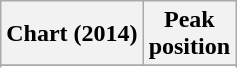<table class="wikitable sortable">
<tr>
<th>Chart (2014)</th>
<th>Peak<br>position</th>
</tr>
<tr>
</tr>
<tr>
</tr>
<tr>
</tr>
<tr>
</tr>
<tr>
</tr>
</table>
